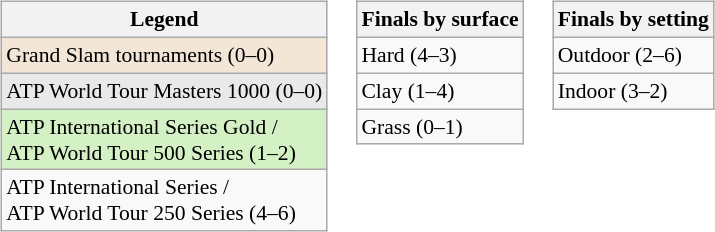<table>
<tr valign="top">
<td><br><table class=wikitable style="font-size:90%">
<tr>
<th>Legend</th>
</tr>
<tr style="background:#f3e6d7;">
<td>Grand Slam tournaments (0–0)</td>
</tr>
<tr style="background:#e9e9e9;">
<td>ATP World Tour Masters 1000 (0–0)</td>
</tr>
<tr style="background:#d4f1c5;">
<td>ATP International Series Gold / <br> ATP World Tour 500 Series (1–2)</td>
</tr>
<tr>
<td>ATP International Series / <br> ATP World Tour 250 Series (4–6)</td>
</tr>
</table>
</td>
<td><br><table class=wikitable style="font-size:90%">
<tr>
<th>Finals by surface</th>
</tr>
<tr>
<td>Hard (4–3)</td>
</tr>
<tr>
<td>Clay (1–4)</td>
</tr>
<tr>
<td>Grass (0–1)</td>
</tr>
</table>
</td>
<td><br><table class=wikitable style="font-size:90%">
<tr>
<th>Finals by setting</th>
</tr>
<tr>
<td>Outdoor (2–6)</td>
</tr>
<tr>
<td>Indoor (3–2)</td>
</tr>
</table>
</td>
</tr>
</table>
